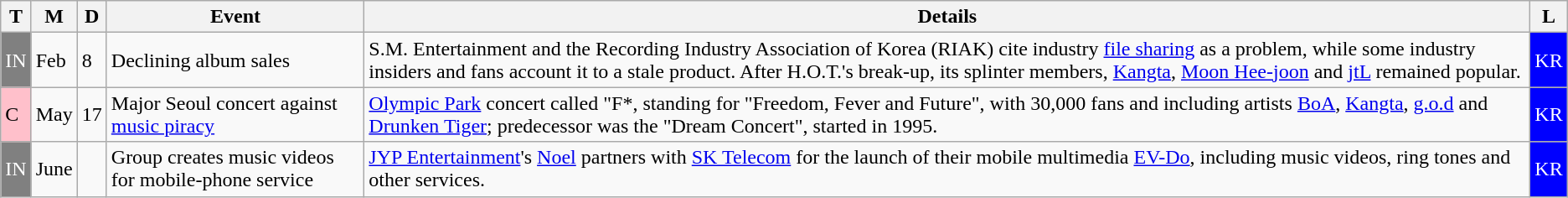<table class="wikitable">
<tr>
<th>T</th>
<th>M</th>
<th>D</th>
<th>Event</th>
<th>Details</th>
<th>L</th>
</tr>
<tr>
<td style="background:gray; color:white">IN</td>
<td>Feb</td>
<td>8</td>
<td>Declining album sales</td>
<td>S.M. Entertainment and the Recording Industry Association of Korea (RIAK) cite industry <a href='#'>file sharing</a> as a problem, while some industry insiders and fans account it to a stale product. After H.O.T.'s break-up, its splinter members, <a href='#'>Kangta</a>, <a href='#'>Moon Hee-joon</a> and <a href='#'>jtL</a> remained popular.</td>
<td style="background:blue; color:white">KR</td>
</tr>
<tr>
<td style="background:pink">C</td>
<td>May</td>
<td>17</td>
<td>Major Seoul concert against <a href='#'>music piracy</a></td>
<td><a href='#'>Olympic Park</a> concert called "F*, standing for "Freedom, Fever and Future", with 30,000 fans and including artists <a href='#'>BoA</a>, <a href='#'>Kangta</a>, <a href='#'>g.o.d</a> and <a href='#'>Drunken Tiger</a>; predecessor was the "Dream Concert", started in 1995.</td>
<td style="background:blue; color:white">KR</td>
</tr>
<tr>
<td style="background:gray; color:white">IN</td>
<td>June</td>
<td></td>
<td>Group creates music videos for mobile-phone service</td>
<td><a href='#'>JYP Entertainment</a>'s <a href='#'>Noel</a> partners with <a href='#'>SK Telecom</a> for the launch of their mobile multimedia <a href='#'>EV-Do</a>, including music videos, ring tones and other services.</td>
<td style="background:blue; color:white">KR</td>
</tr>
</table>
